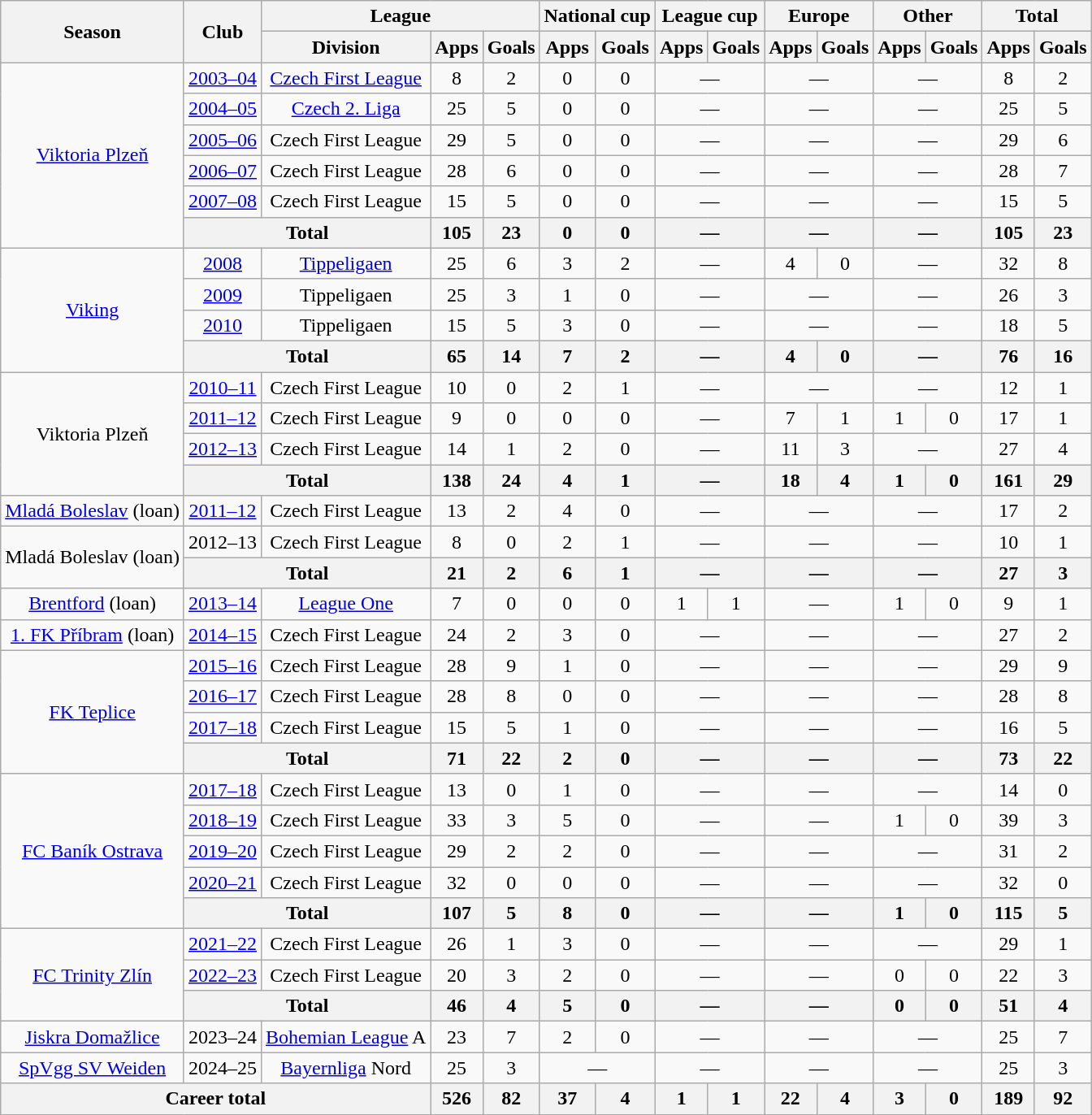<table class="wikitable" style="text-align: center;">
<tr>
<th rowspan="2">Season</th>
<th rowspan="2">Club</th>
<th colspan="3">League</th>
<th colspan="2">National cup</th>
<th colspan="2">League cup</th>
<th colspan="2">Europe</th>
<th colspan="2">Other</th>
<th colspan="2">Total</th>
</tr>
<tr>
<th>Division</th>
<th>Apps</th>
<th>Goals</th>
<th>Apps</th>
<th>Goals</th>
<th>Apps</th>
<th>Goals</th>
<th>Apps</th>
<th>Goals</th>
<th>Apps</th>
<th>Goals</th>
<th>Apps</th>
<th>Goals</th>
</tr>
<tr>
<td rowspan="6"><a href='#'>Viktoria Plzeň</a></td>
<td><a href='#'>2003–04</a></td>
<td><a href='#'>Czech First League</a></td>
<td>8</td>
<td>2</td>
<td>0</td>
<td>0</td>
<td colspan="2">—</td>
<td colspan="2">—</td>
<td colspan="2">—</td>
<td>8</td>
<td>2</td>
</tr>
<tr>
<td><a href='#'>2004–05</a></td>
<td><a href='#'>Czech 2. Liga</a></td>
<td>25</td>
<td>5</td>
<td>0</td>
<td>0</td>
<td colspan="2">—</td>
<td colspan="2">—</td>
<td colspan="2">—</td>
<td>25</td>
<td>5</td>
</tr>
<tr>
<td><a href='#'>2005–06</a></td>
<td>Czech First League</td>
<td>29</td>
<td>5</td>
<td>0</td>
<td>0</td>
<td colspan="2">—</td>
<td colspan="2">—</td>
<td colspan="2">—</td>
<td>29</td>
<td>6</td>
</tr>
<tr>
<td><a href='#'>2006–07</a></td>
<td>Czech First League</td>
<td>28</td>
<td>6</td>
<td>0</td>
<td>0</td>
<td colspan="2">—</td>
<td colspan="2">—</td>
<td colspan="2">—</td>
<td>28</td>
<td>7</td>
</tr>
<tr>
<td><a href='#'>2007–08</a></td>
<td>Czech First League</td>
<td>15</td>
<td>5</td>
<td>0</td>
<td>0</td>
<td colspan="2">—</td>
<td colspan="2">—</td>
<td colspan="2">—</td>
<td>15</td>
<td>5</td>
</tr>
<tr>
<th colspan="2">Total</th>
<th>105</th>
<th>23</th>
<th>0</th>
<th>0</th>
<th colspan="2">—</th>
<th colspan="2">—</th>
<th colspan="2">—</th>
<th>105</th>
<th>23</th>
</tr>
<tr>
<td rowspan="4"><a href='#'>Viking</a></td>
<td><a href='#'>2008</a></td>
<td><a href='#'>Tippeligaen</a></td>
<td>25</td>
<td>6</td>
<td>3</td>
<td>2</td>
<td colspan="2">—</td>
<td>4</td>
<td>0</td>
<td colspan="2">—</td>
<td>32</td>
<td>8</td>
</tr>
<tr>
<td><a href='#'>2009</a></td>
<td>Tippeligaen</td>
<td>25</td>
<td>3</td>
<td>1</td>
<td>0</td>
<td colspan="2">—</td>
<td colspan="2">—</td>
<td colspan="2">—</td>
<td>26</td>
<td>3</td>
</tr>
<tr>
<td><a href='#'>2010</a></td>
<td>Tippeligaen</td>
<td>15</td>
<td>5</td>
<td>3</td>
<td>0</td>
<td colspan="2">—</td>
<td colspan="2">—</td>
<td colspan="2">—</td>
<td>18</td>
<td>5</td>
</tr>
<tr>
<th colspan="2">Total</th>
<th>65</th>
<th>14</th>
<th>7</th>
<th>2</th>
<th colspan="2">—</th>
<th>4</th>
<th>0</th>
<th colspan="2">—</th>
<th>76</th>
<th>16</th>
</tr>
<tr>
<td rowspan="4">Viktoria Plzeň</td>
<td><a href='#'>2010–11</a></td>
<td>Czech First League</td>
<td>10</td>
<td>0</td>
<td>2</td>
<td>1</td>
<td colspan="2">—</td>
<td colspan="2">—</td>
<td colspan="2">—</td>
<td>12</td>
<td>1</td>
</tr>
<tr>
<td><a href='#'>2011–12</a></td>
<td>Czech First League</td>
<td>9</td>
<td>0</td>
<td>0</td>
<td>0</td>
<td colspan="2">—</td>
<td>7</td>
<td>1</td>
<td>1</td>
<td>0</td>
<td>17</td>
<td>1</td>
</tr>
<tr>
<td><a href='#'>2012–13</a></td>
<td>Czech First League</td>
<td>14</td>
<td>1</td>
<td>2</td>
<td>0</td>
<td colspan="2">—</td>
<td>11</td>
<td>3</td>
<td colspan="2">—</td>
<td>27</td>
<td>4</td>
</tr>
<tr>
<th colspan="2">Total</th>
<th>138</th>
<th>24</th>
<th>4</th>
<th>1</th>
<th colspan="2">—</th>
<th>18</th>
<th>4</th>
<th>1</th>
<th>0</th>
<th>161</th>
<th>29</th>
</tr>
<tr>
<td><a href='#'>Mladá Boleslav</a> (loan)</td>
<td><a href='#'>2011–12</a></td>
<td>Czech First League</td>
<td>13</td>
<td>2</td>
<td>4</td>
<td>0</td>
<td colspan="2">—</td>
<td colspan="2">—</td>
<td colspan="2">—</td>
<td>17</td>
<td>2</td>
</tr>
<tr>
<td rowspan="2">Mladá Boleslav (loan)</td>
<td>2012–13</td>
<td>Czech First League</td>
<td>8</td>
<td>0</td>
<td>2</td>
<td>1</td>
<td colspan="2">—</td>
<td colspan="2">—</td>
<td colspan="2">—</td>
<td>10</td>
<td>1</td>
</tr>
<tr>
<th colspan="2">Total</th>
<th>21</th>
<th>2</th>
<th>6</th>
<th>1</th>
<th colspan="2">—</th>
<th colspan="2">—</th>
<th colspan="2">—</th>
<th>27</th>
<th>3</th>
</tr>
<tr>
<td><a href='#'>Brentford</a> (loan)</td>
<td><a href='#'>2013–14</a></td>
<td><a href='#'>League One</a></td>
<td>7</td>
<td>0</td>
<td>0</td>
<td>0</td>
<td>1</td>
<td>1</td>
<td colspan="2">—</td>
<td>1</td>
<td>0</td>
<td>9</td>
<td>1</td>
</tr>
<tr>
<td><a href='#'>1. FK Příbram</a> (loan)</td>
<td><a href='#'>2014–15</a></td>
<td>Czech First League</td>
<td>24</td>
<td>2</td>
<td>3</td>
<td>0</td>
<td colspan="2">—</td>
<td colspan="2">—</td>
<td colspan="2">—</td>
<td>27</td>
<td>2</td>
</tr>
<tr>
<td rowspan="4"><a href='#'>FK Teplice</a></td>
<td><a href='#'>2015–16</a></td>
<td>Czech First League</td>
<td>28</td>
<td>9</td>
<td>1</td>
<td>0</td>
<td colspan="2">—</td>
<td colspan="2">—</td>
<td colspan="2">—</td>
<td>29</td>
<td>9</td>
</tr>
<tr>
<td><a href='#'>2016–17</a></td>
<td>Czech First League</td>
<td>28</td>
<td>8</td>
<td>0</td>
<td>0</td>
<td colspan="2">—</td>
<td colspan="2">—</td>
<td colspan="2">—</td>
<td>28</td>
<td>8</td>
</tr>
<tr>
<td><a href='#'>2017–18</a></td>
<td>Czech First League</td>
<td>15</td>
<td>5</td>
<td>1</td>
<td>0</td>
<td colspan="2">—</td>
<td colspan="2">—</td>
<td colspan="2">—</td>
<td>16</td>
<td>5</td>
</tr>
<tr>
<th colspan="2">Total</th>
<th>71</th>
<th>22</th>
<th>2</th>
<th>0</th>
<th colspan="2">—</th>
<th colspan="2">—</th>
<th colspan="2">—</th>
<th>73</th>
<th>22</th>
</tr>
<tr>
<td rowspan="5"><a href='#'>FC Baník Ostrava</a></td>
<td><a href='#'>2017–18</a></td>
<td>Czech First League</td>
<td>13</td>
<td>0</td>
<td>1</td>
<td>0</td>
<td colspan="2">—</td>
<td colspan="2">—</td>
<td colspan="2">—</td>
<td>14</td>
<td>0</td>
</tr>
<tr>
<td><a href='#'>2018–19</a></td>
<td>Czech First League</td>
<td>33</td>
<td>3</td>
<td>5</td>
<td>0</td>
<td colspan="2">—</td>
<td colspan="2">—</td>
<td>1</td>
<td>0</td>
<td>39</td>
<td>3</td>
</tr>
<tr>
<td><a href='#'>2019–20</a></td>
<td>Czech First League</td>
<td>29</td>
<td>2</td>
<td>2</td>
<td>0</td>
<td colspan="2">—</td>
<td colspan="2">—</td>
<td colspan="2">—</td>
<td>31</td>
<td>2</td>
</tr>
<tr>
<td><a href='#'>2020–21</a></td>
<td>Czech First League</td>
<td>32</td>
<td>0</td>
<td>0</td>
<td>0</td>
<td colspan="2">—</td>
<td colspan="2">—</td>
<td colspan="2">—</td>
<td>32</td>
<td>0</td>
</tr>
<tr>
<th colspan="2">Total</th>
<th>107</th>
<th>5</th>
<th>8</th>
<th>0</th>
<th colspan="2">—</th>
<th colspan="2">—</th>
<th>1</th>
<th>0</th>
<th>115</th>
<th>5</th>
</tr>
<tr>
<td rowspan="3"><a href='#'>FC Trinity Zlín</a></td>
<td><a href='#'>2021–22</a></td>
<td>Czech First League</td>
<td>26</td>
<td>1</td>
<td>3</td>
<td>0</td>
<td colspan="2">—</td>
<td colspan="2">—</td>
<td colspan="2">—</td>
<td>29</td>
<td>1</td>
</tr>
<tr>
<td><a href='#'>2022–23</a></td>
<td>Czech First League</td>
<td>20</td>
<td>3</td>
<td>2</td>
<td>0</td>
<td colspan="2">—</td>
<td colspan="2">—</td>
<td>0</td>
<td>0</td>
<td>22</td>
<td>3</td>
</tr>
<tr>
<th colspan="2">Total</th>
<th>46</th>
<th>4</th>
<th>5</th>
<th>0</th>
<th colspan="2">—</th>
<th colspan="2">—</th>
<th>0</th>
<th>0</th>
<th>51</th>
<th>4</th>
</tr>
<tr>
<td><a href='#'>Jiskra Domažlice</a></td>
<td>2023–24</td>
<td><a href='#'>Bohemian League</a> A</td>
<td>23</td>
<td>7</td>
<td>2</td>
<td>0</td>
<td colspan="2">—</td>
<td colspan="2">—</td>
<td colspan="2">—</td>
<td>25</td>
<td>7</td>
</tr>
<tr>
<td><a href='#'>SpVgg SV Weiden</a></td>
<td>2024–25</td>
<td><a href='#'>Bayernliga</a> Nord</td>
<td>25</td>
<td>3</td>
<td colspan="2">—</td>
<td colspan="2">—</td>
<td colspan="2">—</td>
<td colspan="2">—</td>
<td>25</td>
<td>3</td>
</tr>
<tr>
<th colspan="3">Career total</th>
<th>526</th>
<th>82</th>
<th>37</th>
<th>4</th>
<th>1</th>
<th>1</th>
<th>22</th>
<th>4</th>
<th>3</th>
<th>0</th>
<th>189</th>
<th>92</th>
</tr>
</table>
